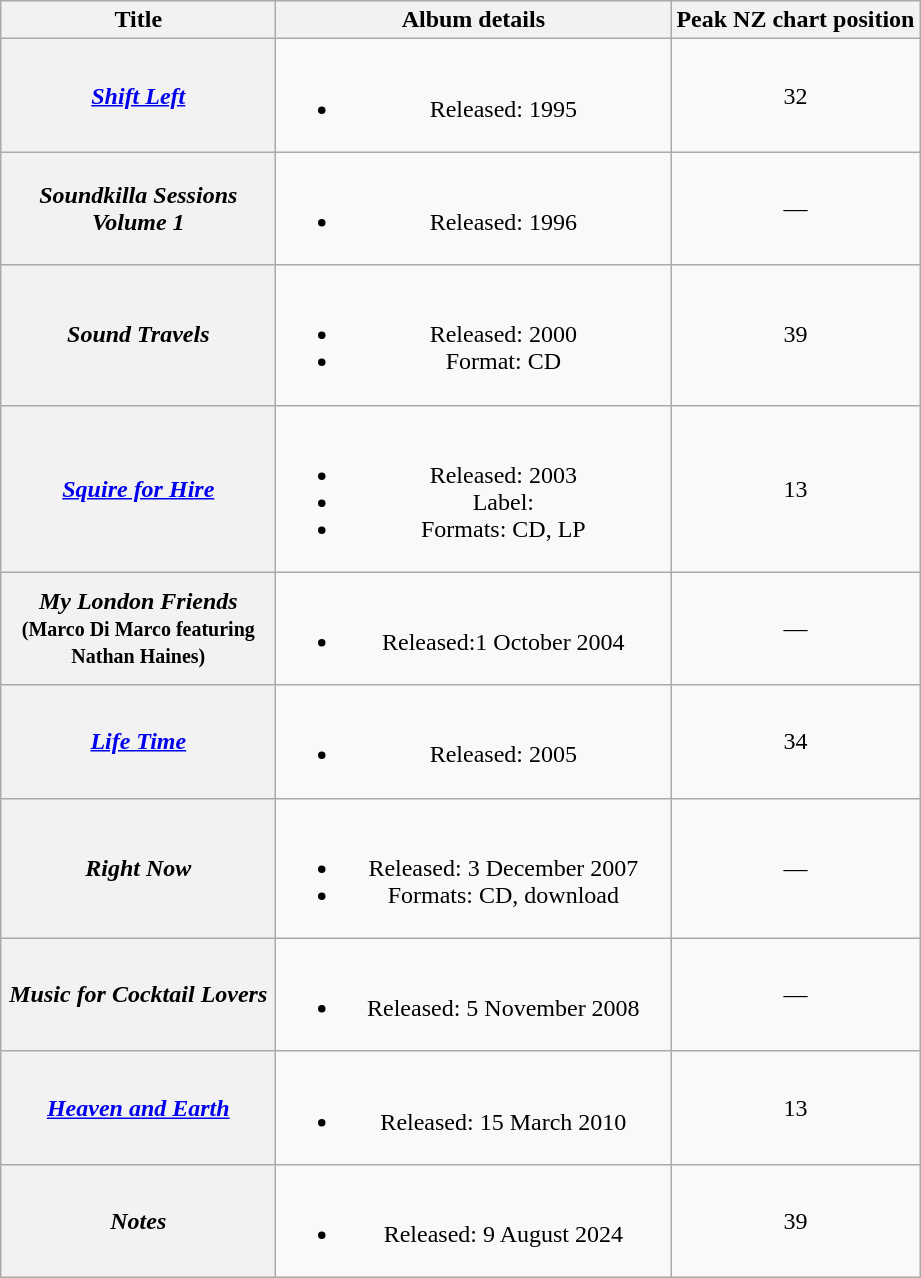<table class="wikitable plainrowheaders" style="text-align:center;">
<tr>
<th scope="col" style="width:11em;">Title</th>
<th scope="col" style="width:16em;">Album details</th>
<th scope="col">Peak NZ chart position<br></th>
</tr>
<tr>
<th scope="row"><em><a href='#'>Shift Left</a></em></th>
<td><br><ul><li>Released: 1995</li></ul></td>
<td align="center">32</td>
</tr>
<tr>
<th scope="row"><em>Soundkilla Sessions Volume 1</em></th>
<td><br><ul><li>Released: 1996</li></ul></td>
<td align="center">—</td>
</tr>
<tr>
<th scope="row"><em>Sound Travels</em></th>
<td><br><ul><li>Released: 2000</li><li>Format: CD</li></ul></td>
<td align="center">39</td>
</tr>
<tr>
<th scope="row"><em><a href='#'>Squire for Hire</a></em></th>
<td><br><ul><li>Released: 2003</li><li>Label:</li><li>Formats: CD, LP</li></ul></td>
<td align="center">13</td>
</tr>
<tr>
<th scope="row"><em>My London Friends</em><br><small>(Marco Di Marco featuring Nathan Haines)</small></th>
<td><br><ul><li>Released:1 October 2004</li></ul></td>
<td align="center">—</td>
</tr>
<tr>
<th scope="row"><em><a href='#'>Life Time</a></em></th>
<td><br><ul><li>Released: 2005</li></ul></td>
<td align="center">34</td>
</tr>
<tr>
<th scope="row"><em>Right Now</em></th>
<td><br><ul><li>Released: 3 December 2007</li><li>Formats: CD, download</li></ul></td>
<td align="center">—</td>
</tr>
<tr>
<th scope="row"><em>Music for Cocktail Lovers</em></th>
<td><br><ul><li>Released: 5 November 2008</li></ul></td>
<td align="center">—</td>
</tr>
<tr>
<th scope="row"><em><a href='#'>Heaven and Earth</a></em></th>
<td><br><ul><li>Released: 15 March 2010</li></ul></td>
<td align="center">13</td>
</tr>
<tr>
<th scope="row"><em>Notes</em></th>
<td><br><ul><li>Released: 9 August 2024</li></ul></td>
<td align="center">39<br></td>
</tr>
</table>
